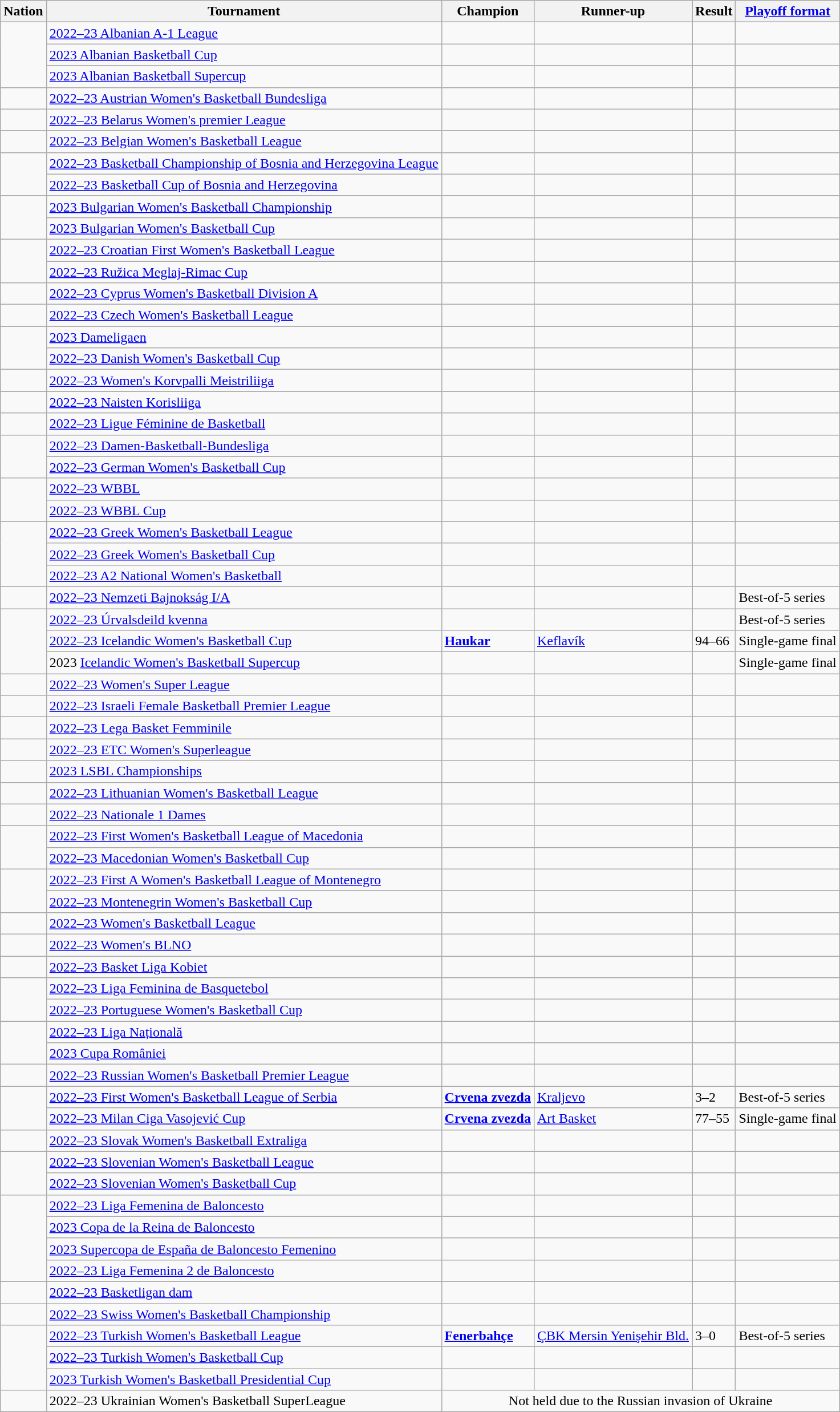<table class="wikitable">
<tr>
<th>Nation</th>
<th>Tournament</th>
<th>Champion</th>
<th>Runner-up</th>
<th>Result</th>
<th><a href='#'>Playoff format</a></th>
</tr>
<tr>
<td rowspan="3"></td>
<td><a href='#'>2022–23 Albanian A-1 League</a></td>
<td></td>
<td></td>
<td></td>
<td></td>
</tr>
<tr>
<td><a href='#'>2023 Albanian Basketball Cup</a></td>
<td></td>
<td></td>
<td></td>
<td></td>
</tr>
<tr>
<td><a href='#'>2023 Albanian Basketball Supercup</a></td>
<td></td>
<td></td>
<td></td>
<td></td>
</tr>
<tr>
<td></td>
<td><a href='#'>2022–23 Austrian Women's Basketball Bundesliga</a></td>
<td></td>
<td></td>
<td></td>
<td></td>
</tr>
<tr>
<td></td>
<td><a href='#'>2022–23 Belarus Women's premier League</a></td>
<td></td>
<td></td>
<td></td>
<td></td>
</tr>
<tr>
<td></td>
<td><a href='#'>2022–23 Belgian Women's Basketball League</a></td>
<td></td>
<td></td>
<td></td>
<td></td>
</tr>
<tr>
<td rowspan="2"></td>
<td><a href='#'>2022–23 Basketball Championship of Bosnia and Herzegovina League</a></td>
<td></td>
<td></td>
<td></td>
<td></td>
</tr>
<tr>
<td><a href='#'>2022–23 Basketball Cup of Bosnia and Herzegovina</a></td>
<td></td>
<td></td>
<td></td>
<td></td>
</tr>
<tr>
<td rowspan="2"></td>
<td><a href='#'>2023 Bulgarian Women's Basketball Championship</a></td>
<td></td>
<td></td>
<td></td>
<td></td>
</tr>
<tr>
<td><a href='#'>2023 Bulgarian Women's Basketball Cup</a></td>
<td></td>
<td></td>
<td></td>
<td></td>
</tr>
<tr>
<td rowspan="2"></td>
<td><a href='#'>2022–23 Croatian First Women's Basketball League</a></td>
<td></td>
<td></td>
<td></td>
<td></td>
</tr>
<tr>
<td><a href='#'>2022–23 Ružica Meglaj-Rimac Cup</a></td>
<td></td>
<td></td>
<td></td>
<td></td>
</tr>
<tr>
<td></td>
<td><a href='#'>2022–23 Cyprus Women's Basketball Division A</a></td>
<td></td>
<td></td>
<td></td>
<td></td>
</tr>
<tr>
<td></td>
<td><a href='#'>2022–23 Czech Women's Basketball League</a></td>
<td></td>
<td></td>
<td></td>
<td></td>
</tr>
<tr>
<td rowspan="2"></td>
<td><a href='#'>2023 Dameligaen</a></td>
<td></td>
<td></td>
<td></td>
<td></td>
</tr>
<tr>
<td><a href='#'>2022–23 Danish Women's Basketball Cup</a></td>
<td></td>
<td></td>
<td></td>
<td></td>
</tr>
<tr>
<td></td>
<td><a href='#'>2022–23 Women's Korvpalli Meistriliiga</a></td>
<td></td>
<td></td>
<td></td>
<td></td>
</tr>
<tr>
<td></td>
<td><a href='#'>2022–23 Naisten Korisliiga</a></td>
<td></td>
<td></td>
<td></td>
<td></td>
</tr>
<tr>
<td></td>
<td><a href='#'>2022–23 Ligue Féminine de Basketball</a></td>
<td></td>
<td></td>
<td></td>
<td></td>
</tr>
<tr>
<td rowspan="2"></td>
<td><a href='#'>2022–23 Damen-Basketball-Bundesliga</a></td>
<td></td>
<td></td>
<td></td>
<td></td>
</tr>
<tr>
<td><a href='#'>2022–23 German Women's Basketball Cup</a></td>
<td></td>
<td></td>
<td></td>
<td></td>
</tr>
<tr>
<td rowspan="2"></td>
<td><a href='#'>2022–23 WBBL</a></td>
<td></td>
<td></td>
<td></td>
<td></td>
</tr>
<tr>
<td><a href='#'>2022–23 WBBL Cup</a></td>
<td></td>
<td></td>
<td></td>
<td></td>
</tr>
<tr>
<td rowspan=3></td>
<td><a href='#'>2022–23 Greek Women's Basketball League</a></td>
<td></td>
<td></td>
<td></td>
<td></td>
</tr>
<tr>
<td><a href='#'>2022–23 Greek Women's Basketball Cup</a></td>
<td></td>
<td></td>
<td></td>
<td></td>
</tr>
<tr>
<td><a href='#'>2022–23 A2 National Women's Basketball</a></td>
<td></td>
<td></td>
<td></td>
<td></td>
</tr>
<tr>
<td></td>
<td><a href='#'>2022–23 Nemzeti Bajnokság I/A</a></td>
<td></td>
<td></td>
<td></td>
<td>Best-of-5 series</td>
</tr>
<tr>
<td rowspan=3></td>
<td><a href='#'>2022–23 Úrvalsdeild kvenna</a></td>
<td></td>
<td></td>
<td></td>
<td>Best-of-5 series</td>
</tr>
<tr>
<td><a href='#'>2022–23 Icelandic Women's Basketball Cup</a></td>
<td><strong><a href='#'>Haukar</a></strong></td>
<td><a href='#'>Keflavík</a></td>
<td>94–66</td>
<td>Single-game final</td>
</tr>
<tr>
<td>2023 <a href='#'>Icelandic Women's Basketball Supercup</a></td>
<td></td>
<td></td>
<td></td>
<td>Single-game final</td>
</tr>
<tr>
<td></td>
<td><a href='#'>2022–23 Women's Super League</a></td>
<td></td>
<td></td>
<td></td>
<td></td>
</tr>
<tr>
<td></td>
<td><a href='#'>2022–23 Israeli Female Basketball Premier League</a></td>
<td></td>
<td></td>
<td></td>
<td></td>
</tr>
<tr>
<td></td>
<td><a href='#'>2022–23 Lega Basket Femminile</a></td>
<td></td>
<td></td>
<td></td>
<td></td>
</tr>
<tr>
<td></td>
<td><a href='#'>2022–23 ETC Women's Superleague</a></td>
<td></td>
<td></td>
<td></td>
<td></td>
</tr>
<tr>
<td></td>
<td><a href='#'>2023 LSBL Championships</a></td>
<td></td>
<td></td>
<td></td>
<td></td>
</tr>
<tr>
<td></td>
<td><a href='#'>2022–23 Lithuanian Women's Basketball League</a></td>
<td></td>
<td></td>
<td></td>
<td></td>
</tr>
<tr>
<td></td>
<td><a href='#'>2022–23 Nationale 1 Dames</a></td>
<td></td>
<td></td>
<td></td>
<td></td>
</tr>
<tr>
<td rowspan="2"></td>
<td><a href='#'>2022–23 First Women's Basketball League of Macedonia</a></td>
<td></td>
<td></td>
<td></td>
<td></td>
</tr>
<tr>
<td><a href='#'>2022–23 Macedonian Women's Basketball Cup</a></td>
<td></td>
<td></td>
<td></td>
<td></td>
</tr>
<tr>
<td rowspan="2"></td>
<td><a href='#'>2022–23 First A Women's Basketball League of Montenegro</a></td>
<td></td>
<td></td>
<td></td>
<td></td>
</tr>
<tr>
<td><a href='#'>2022–23 Montenegrin Women's Basketball Cup</a></td>
<td></td>
<td></td>
<td></td>
<td></td>
</tr>
<tr>
<td></td>
<td><a href='#'>2022–23 Women's Basketball League</a></td>
<td></td>
<td></td>
<td></td>
<td></td>
</tr>
<tr>
<td></td>
<td><a href='#'>2022–23 Women's BLNO</a></td>
<td></td>
<td></td>
<td></td>
<td></td>
</tr>
<tr>
<td></td>
<td><a href='#'>2022–23 Basket Liga Kobiet</a></td>
<td></td>
<td></td>
<td></td>
<td></td>
</tr>
<tr>
<td rowspan="2"></td>
<td><a href='#'>2022–23 Liga Feminina de Basquetebol</a></td>
<td></td>
<td></td>
<td></td>
<td></td>
</tr>
<tr>
<td><a href='#'>2022–23 Portuguese Women's Basketball Cup</a></td>
<td></td>
<td></td>
<td></td>
<td></td>
</tr>
<tr>
<td rowspan="2"></td>
<td><a href='#'>2022–23 Liga Națională</a></td>
<td></td>
<td></td>
<td></td>
<td></td>
</tr>
<tr>
<td><a href='#'>2023 Cupa României</a></td>
<td></td>
<td></td>
<td></td>
<td></td>
</tr>
<tr>
<td></td>
<td><a href='#'>2022–23 Russian Women's Basketball Premier League</a></td>
<td></td>
<td></td>
<td></td>
<td></td>
</tr>
<tr>
<td rowspan=2></td>
<td><a href='#'>2022–23 First Women's Basketball League of Serbia</a></td>
<td><strong><a href='#'>Crvena zvezda</a></strong></td>
<td><a href='#'>Kraljevo</a></td>
<td>3–2</td>
<td>Best-of-5 series</td>
</tr>
<tr>
<td><a href='#'>2022–23 Milan Ciga Vasojević Cup</a></td>
<td><strong><a href='#'>Crvena zvezda</a></strong></td>
<td><a href='#'>Art Basket</a></td>
<td>77–55</td>
<td>Single-game final</td>
</tr>
<tr>
<td></td>
<td><a href='#'>2022–23 Slovak Women's Basketball Extraliga</a></td>
<td></td>
<td></td>
<td></td>
<td></td>
</tr>
<tr>
<td rowspan=2></td>
<td><a href='#'>2022–23 Slovenian Women's Basketball League</a></td>
<td></td>
<td></td>
<td></td>
<td></td>
</tr>
<tr>
<td><a href='#'>2022–23 Slovenian Women's Basketball Cup</a></td>
<td></td>
<td></td>
<td></td>
<td></td>
</tr>
<tr>
<td rowspan=4></td>
<td><a href='#'>2022–23 Liga Femenina de Baloncesto</a></td>
<td></td>
<td></td>
<td></td>
<td></td>
</tr>
<tr>
<td><a href='#'>2023 Copa de la Reina de Baloncesto</a></td>
<td></td>
<td></td>
<td></td>
<td></td>
</tr>
<tr>
<td><a href='#'>2023 Supercopa de España de Baloncesto Femenino</a></td>
<td></td>
<td></td>
<td></td>
<td></td>
</tr>
<tr>
<td><a href='#'>2022–23 Liga Femenina 2 de Baloncesto</a></td>
<td></td>
<td></td>
<td></td>
<td></td>
</tr>
<tr>
<td></td>
<td><a href='#'>2022–23 Basketligan dam</a></td>
<td></td>
<td></td>
<td></td>
<td></td>
</tr>
<tr>
<td></td>
<td><a href='#'>2022–23 Swiss Women's Basketball Championship</a></td>
<td></td>
<td></td>
<td></td>
<td></td>
</tr>
<tr>
<td rowspan=3></td>
<td><a href='#'>2022–23 Turkish Women's Basketball League</a></td>
<td><strong><a href='#'>Fenerbahçe</a></strong></td>
<td><a href='#'>ÇBK Mersin Yenişehir Bld.</a></td>
<td>3–0</td>
<td>Best-of-5 series</td>
</tr>
<tr>
<td><a href='#'>2022–23 Turkish Women's Basketball Cup</a></td>
<td></td>
<td></td>
<td></td>
<td></td>
</tr>
<tr>
<td><a href='#'>2023 Turkish Women's Basketball Presidential Cup</a></td>
<td></td>
<td></td>
<td></td>
<td></td>
</tr>
<tr>
<td></td>
<td>2022–23 Ukrainian Women's Basketball SuperLeague</td>
<td colspan=4 align=center>Not held due to the Russian invasion of Ukraine</td>
</tr>
</table>
